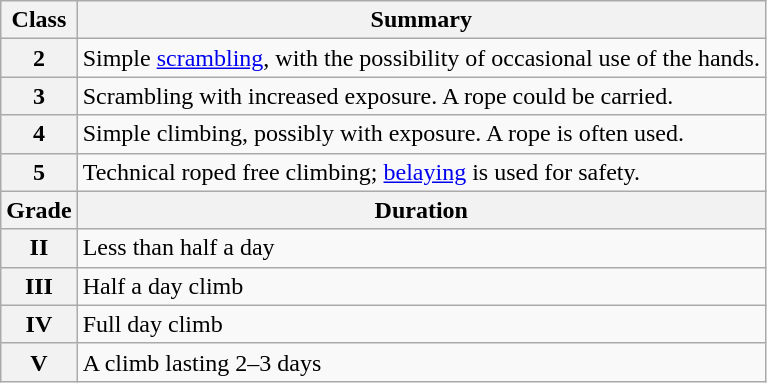<table class="wikitable floatright">
<tr>
<th>Class</th>
<th>Summary</th>
</tr>
<tr>
<th>2</th>
<td>Simple <a href='#'>scrambling</a>, with the possibility of occasional use of the hands.</td>
</tr>
<tr>
<th>3</th>
<td>Scrambling with increased exposure. A rope could be carried.</td>
</tr>
<tr>
<th>4</th>
<td>Simple climbing, possibly with exposure. A rope is often used.</td>
</tr>
<tr>
<th>5</th>
<td>Technical roped free climbing; <a href='#'>belaying</a> is used for safety.</td>
</tr>
<tr>
<th>Grade</th>
<th>Duration</th>
</tr>
<tr>
<th>II</th>
<td>Less than half a day</td>
</tr>
<tr>
<th>III</th>
<td>Half a day climb</td>
</tr>
<tr>
<th>IV</th>
<td>Full day climb</td>
</tr>
<tr>
<th>V</th>
<td>A climb lasting 2–3 days</td>
</tr>
</table>
